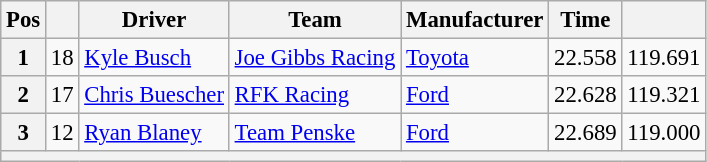<table class="wikitable" style="font-size:95%">
<tr>
<th>Pos</th>
<th></th>
<th>Driver</th>
<th>Team</th>
<th>Manufacturer</th>
<th>Time</th>
<th></th>
</tr>
<tr>
<th>1</th>
<td>18</td>
<td><a href='#'>Kyle Busch</a></td>
<td><a href='#'>Joe Gibbs Racing</a></td>
<td><a href='#'>Toyota</a></td>
<td>22.558</td>
<td>119.691</td>
</tr>
<tr>
<th>2</th>
<td>17</td>
<td><a href='#'>Chris Buescher</a></td>
<td><a href='#'>RFK Racing</a></td>
<td><a href='#'>Ford</a></td>
<td>22.628</td>
<td>119.321</td>
</tr>
<tr>
<th>3</th>
<td>12</td>
<td><a href='#'>Ryan Blaney</a></td>
<td><a href='#'>Team Penske</a></td>
<td><a href='#'>Ford</a></td>
<td>22.689</td>
<td>119.000</td>
</tr>
<tr>
<th colspan="7"></th>
</tr>
</table>
